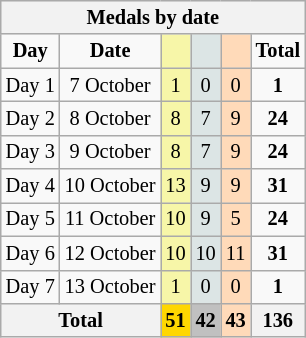<table class=wikitable style="font-size:85%">
<tr bgcolor=efefef>
<th colspan=6>Medals by date</th>
</tr>
<tr align=center>
<td><strong>Day</strong></td>
<td><strong>Date</strong></td>
<td bgcolor=#f7f6a8></td>
<td bgcolor=#dce5e5></td>
<td bgcolor=#ffdab9></td>
<td><strong>Total</strong></td>
</tr>
<tr align=center>
<td>Day 1</td>
<td>7 October</td>
<td bgcolor=F7F6A8>1</td>
<td bgcolor=DCE5E5>0</td>
<td bgcolor=FFDAB9>0</td>
<td><strong> 1</strong></td>
</tr>
<tr align=center>
<td>Day 2</td>
<td>8 October</td>
<td bgcolor=F7F6A8>8</td>
<td bgcolor=DCE5E5>7</td>
<td bgcolor=FFDAB9>9</td>
<td><strong> 24</strong></td>
</tr>
<tr align=center>
<td>Day 3</td>
<td>9 October</td>
<td bgcolor=F7F6A8>8</td>
<td bgcolor=DCE5E5>7</td>
<td bgcolor=FFDAB9>9</td>
<td><strong> 24</strong></td>
</tr>
<tr align=center>
<td>Day 4</td>
<td>10 October</td>
<td bgcolor=F7F6A8>13</td>
<td bgcolor=DCE5E5>9</td>
<td bgcolor=FFDAB9>9</td>
<td><strong> 31</strong></td>
</tr>
<tr align=center>
<td>Day 5</td>
<td>11 October</td>
<td bgcolor=F7F6A8>10</td>
<td bgcolor=DCE5E5>9</td>
<td bgcolor=FFDAB9>5</td>
<td><strong> 24</strong></td>
</tr>
<tr align=center>
<td>Day 6</td>
<td>12 October</td>
<td bgcolor=F7F6A8>10</td>
<td bgcolor=DCE5E5>10</td>
<td bgcolor=FFDAB9>11</td>
<td><strong> 31</strong></td>
</tr>
<tr align=center>
<td>Day 7</td>
<td>13 October</td>
<td bgcolor=F7F6A8>1</td>
<td bgcolor=DCE5E5>0</td>
<td bgcolor=FFDAB9>0</td>
<td><strong> 1</strong></td>
</tr>
<tr align=center>
<th colspan=2>Total</th>
<th style="background:gold">51</th>
<th style="background:silver">42</th>
<th style="background:#FFDAB9">43</th>
<th>136</th>
</tr>
</table>
